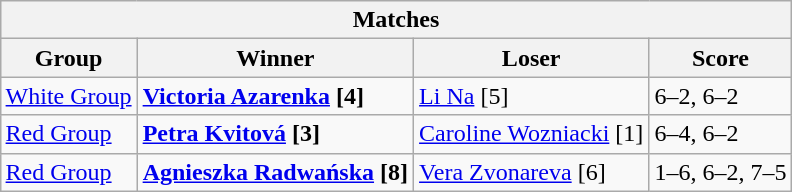<table class="wikitable collapsible uncollapsed" style="margin:1em auto;">
<tr>
<th colspan=4>Matches</th>
</tr>
<tr>
<th>Group</th>
<th>Winner</th>
<th>Loser</th>
<th>Score</th>
</tr>
<tr align=left>
<td><a href='#'>White Group</a></td>
<td> <strong><a href='#'>Victoria Azarenka</a> [4]</strong></td>
<td> <a href='#'>Li Na</a> [5]</td>
<td>6–2, 6–2</td>
</tr>
<tr align=left>
<td><a href='#'>Red Group</a></td>
<td> <strong><a href='#'>Petra Kvitová</a> [3]</strong></td>
<td> <a href='#'>Caroline Wozniacki</a> [1]</td>
<td>6–4, 6–2</td>
</tr>
<tr align=left>
<td><a href='#'>Red Group</a></td>
<td> <strong><a href='#'>Agnieszka Radwańska</a> [8]</strong></td>
<td> <a href='#'>Vera Zvonareva</a> [6]</td>
<td>1–6, 6–2, 7–5</td>
</tr>
</table>
